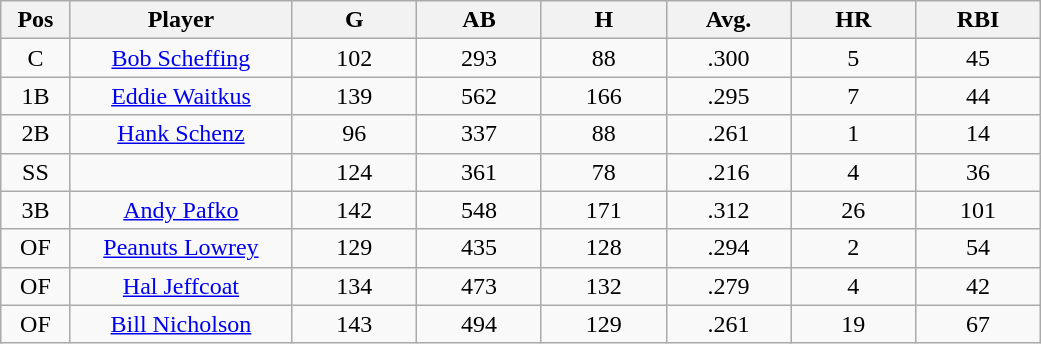<table class="wikitable sortable" style="text-align:center;">
<tr>
<th bgcolor="#DDDDFF" width="5%">Pos</th>
<th bgcolor="#DDDDFF" width="16%">Player</th>
<th bgcolor="#DDDDFF" width="9%">G</th>
<th bgcolor="#DDDDFF" width="9%">AB</th>
<th bgcolor="#DDDDFF" width="9%">H</th>
<th bgcolor="#DDDDFF" width="9%">Avg.</th>
<th bgcolor="#DDDDFF" width="9%">HR</th>
<th bgcolor="#DDDDFF" width="9%">RBI</th>
</tr>
<tr>
<td>C</td>
<td><a href='#'>Bob Scheffing</a></td>
<td>102</td>
<td>293</td>
<td>88</td>
<td>.300</td>
<td>5</td>
<td>45</td>
</tr>
<tr>
<td>1B</td>
<td><a href='#'>Eddie Waitkus</a></td>
<td>139</td>
<td>562</td>
<td>166</td>
<td>.295</td>
<td>7</td>
<td>44</td>
</tr>
<tr>
<td>2B</td>
<td><a href='#'>Hank Schenz</a></td>
<td>96</td>
<td>337</td>
<td>88</td>
<td>.261</td>
<td>1</td>
<td>14</td>
</tr>
<tr>
<td>SS</td>
<td></td>
<td>124</td>
<td>361</td>
<td>78</td>
<td>.216</td>
<td>4</td>
<td>36</td>
</tr>
<tr>
<td>3B</td>
<td><a href='#'>Andy Pafko</a></td>
<td>142</td>
<td>548</td>
<td>171</td>
<td>.312</td>
<td>26</td>
<td>101</td>
</tr>
<tr>
<td>OF</td>
<td><a href='#'>Peanuts Lowrey</a></td>
<td>129</td>
<td>435</td>
<td>128</td>
<td>.294</td>
<td>2</td>
<td>54</td>
</tr>
<tr>
<td>OF</td>
<td><a href='#'>Hal Jeffcoat</a></td>
<td>134</td>
<td>473</td>
<td>132</td>
<td>.279</td>
<td>4</td>
<td>42</td>
</tr>
<tr>
<td>OF</td>
<td><a href='#'>Bill Nicholson</a></td>
<td>143</td>
<td>494</td>
<td>129</td>
<td>.261</td>
<td>19</td>
<td>67</td>
</tr>
</table>
